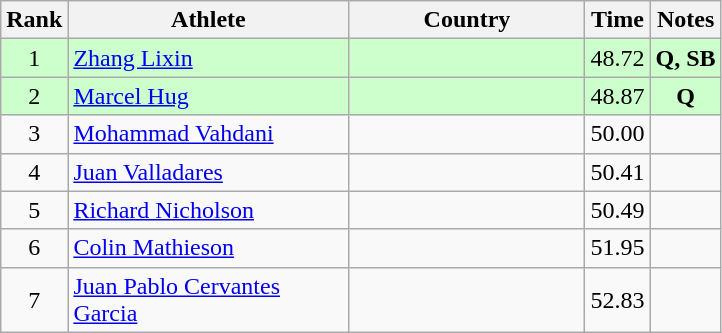<table class="wikitable sortable" style="text-align:center">
<tr>
<th>Rank</th>
<th style="width:180px">Athlete</th>
<th style="width:150px">Country</th>
<th>Time</th>
<th>Notes</th>
</tr>
<tr style="background:#cfc;">
<td>1</td>
<td style="text-align:left;"><a href='#'>Zhang Lixin</a></td>
<td style="text-align:left;"></td>
<td>48.72</td>
<td><strong>Q, SB</strong></td>
</tr>
<tr style="background:#cfc;">
<td>2</td>
<td style="text-align:left;"><a href='#'>Marcel Hug</a></td>
<td style="text-align:left;"></td>
<td>48.87</td>
<td><strong>Q</strong></td>
</tr>
<tr>
<td>3</td>
<td style="text-align:left;"><a href='#'>Mohammad Vahdani</a></td>
<td style="text-align:left;"></td>
<td>50.00</td>
<td></td>
</tr>
<tr>
<td>4</td>
<td style="text-align:left;"><a href='#'>Juan Valladares</a></td>
<td style="text-align:left;"></td>
<td>50.41</td>
<td></td>
</tr>
<tr>
<td>5</td>
<td style="text-align:left;"><a href='#'>Richard Nicholson</a></td>
<td style="text-align:left;"></td>
<td>50.49</td>
<td></td>
</tr>
<tr>
<td>6</td>
<td style="text-align:left;"><a href='#'>Colin Mathieson</a></td>
<td style="text-align:left;"></td>
<td>51.95</td>
<td></td>
</tr>
<tr>
<td>7</td>
<td style="text-align:left;"><a href='#'>Juan Pablo Cervantes Garcia</a></td>
<td style="text-align:left;"></td>
<td>52.83</td>
<td></td>
</tr>
</table>
